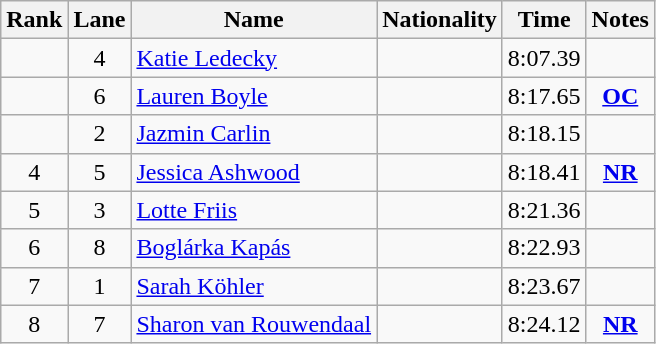<table class="wikitable sortable" style="text-align:center">
<tr>
<th>Rank</th>
<th>Lane</th>
<th>Name</th>
<th>Nationality</th>
<th>Time</th>
<th>Notes</th>
</tr>
<tr>
<td></td>
<td>4</td>
<td align=left><a href='#'>Katie Ledecky</a></td>
<td align=left></td>
<td>8:07.39</td>
<td></td>
</tr>
<tr>
<td></td>
<td>6</td>
<td align=left><a href='#'>Lauren Boyle</a></td>
<td align=left></td>
<td>8:17.65</td>
<td><strong><a href='#'>OC</a></strong></td>
</tr>
<tr>
<td></td>
<td>2</td>
<td align=left><a href='#'>Jazmin Carlin</a></td>
<td align=left></td>
<td>8:18.15</td>
<td></td>
</tr>
<tr>
<td>4</td>
<td>5</td>
<td align=left><a href='#'>Jessica Ashwood</a></td>
<td align=left></td>
<td>8:18.41</td>
<td><strong><a href='#'>NR</a></strong></td>
</tr>
<tr>
<td>5</td>
<td>3</td>
<td align=left><a href='#'>Lotte Friis</a></td>
<td align=left></td>
<td>8:21.36</td>
<td></td>
</tr>
<tr>
<td>6</td>
<td>8</td>
<td align=left><a href='#'>Boglárka Kapás</a></td>
<td align=left></td>
<td>8:22.93</td>
<td></td>
</tr>
<tr>
<td>7</td>
<td>1</td>
<td align=left><a href='#'>Sarah Köhler</a></td>
<td align=left></td>
<td>8:23.67</td>
<td></td>
</tr>
<tr>
<td>8</td>
<td>7</td>
<td align=left><a href='#'>Sharon van Rouwendaal</a></td>
<td align=left></td>
<td>8:24.12</td>
<td><strong><a href='#'>NR</a></strong></td>
</tr>
</table>
